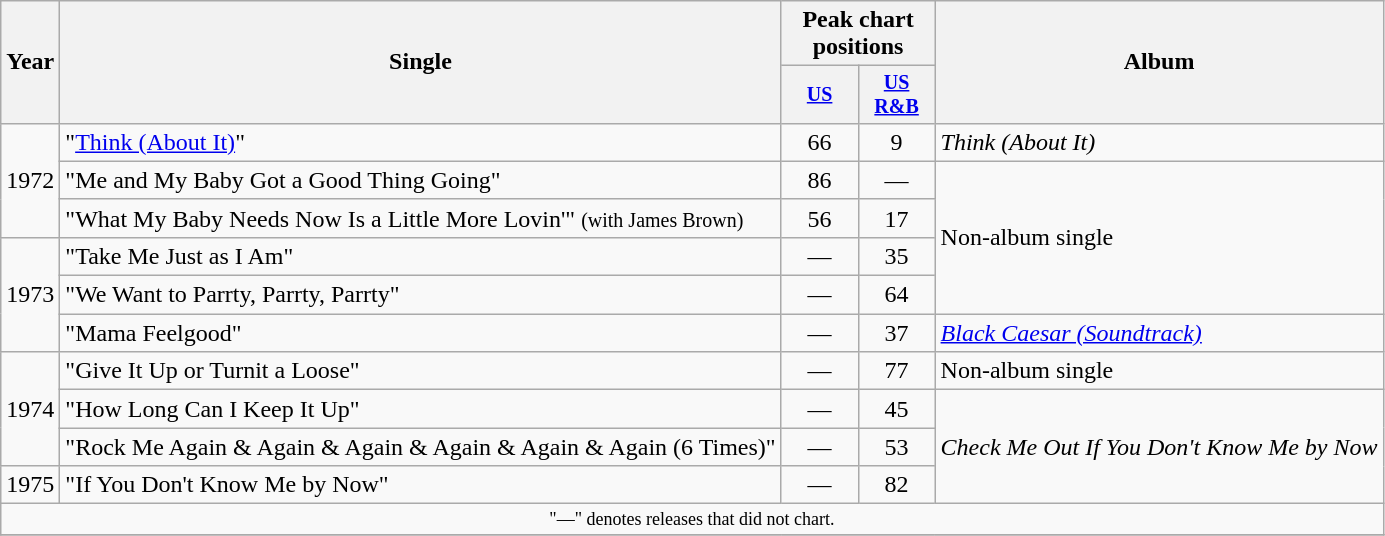<table class="wikitable" style="text-align:center;">
<tr>
<th rowspan="2">Year</th>
<th rowspan="2">Single</th>
<th colspan="2">Peak chart<br>positions</th>
<th rowspan="2">Album</th>
</tr>
<tr style="font-size:smaller;">
<th width="45"><a href='#'>US</a><br></th>
<th width="45"><a href='#'>US<br>R&B</a><br></th>
</tr>
<tr>
<td rowspan="3">1972</td>
<td align="left">"<a href='#'>Think (About It)</a>"</td>
<td>66</td>
<td>9</td>
<td align="left"><em>Think (About It)</em></td>
</tr>
<tr>
<td align="left">"Me and My Baby Got a Good Thing Going"</td>
<td>86</td>
<td>—</td>
<td align="left" rowspan="4">Non-album single</td>
</tr>
<tr>
<td align="left">"What My Baby Needs Now Is a Little More Lovin'" <small>(with James Brown)</small></td>
<td>56</td>
<td>17</td>
</tr>
<tr>
<td rowspan="3">1973</td>
<td align="left">"Take Me Just as I Am"</td>
<td>—</td>
<td>35</td>
</tr>
<tr>
<td align="left">"We Want to Parrty, Parrty, Parrty"</td>
<td>—</td>
<td>64</td>
</tr>
<tr>
<td align="left">"Mama Feelgood"</td>
<td>—</td>
<td>37</td>
<td align="left"><em><a href='#'>Black Caesar (Soundtrack)</a></em></td>
</tr>
<tr>
<td rowspan="3">1974</td>
<td align="left">"Give It Up or Turnit a Loose"</td>
<td>—</td>
<td>77</td>
<td align="left">Non-album single</td>
</tr>
<tr>
<td align="left">"How Long Can I Keep It Up"</td>
<td>—</td>
<td>45</td>
<td align="left" rowspan="3"><em>Check Me Out If You Don't Know Me by Now</em></td>
</tr>
<tr>
<td align="left">"Rock Me Again & Again & Again & Again & Again & Again (6 Times)"</td>
<td>—</td>
<td>53</td>
</tr>
<tr>
<td rowspan=>1975</td>
<td align="left">"If You Don't Know Me by Now"</td>
<td>—</td>
<td>82</td>
</tr>
<tr>
<td colspan="10" style="font-size:9pt">"—" denotes releases that did not chart.</td>
</tr>
<tr>
</tr>
</table>
